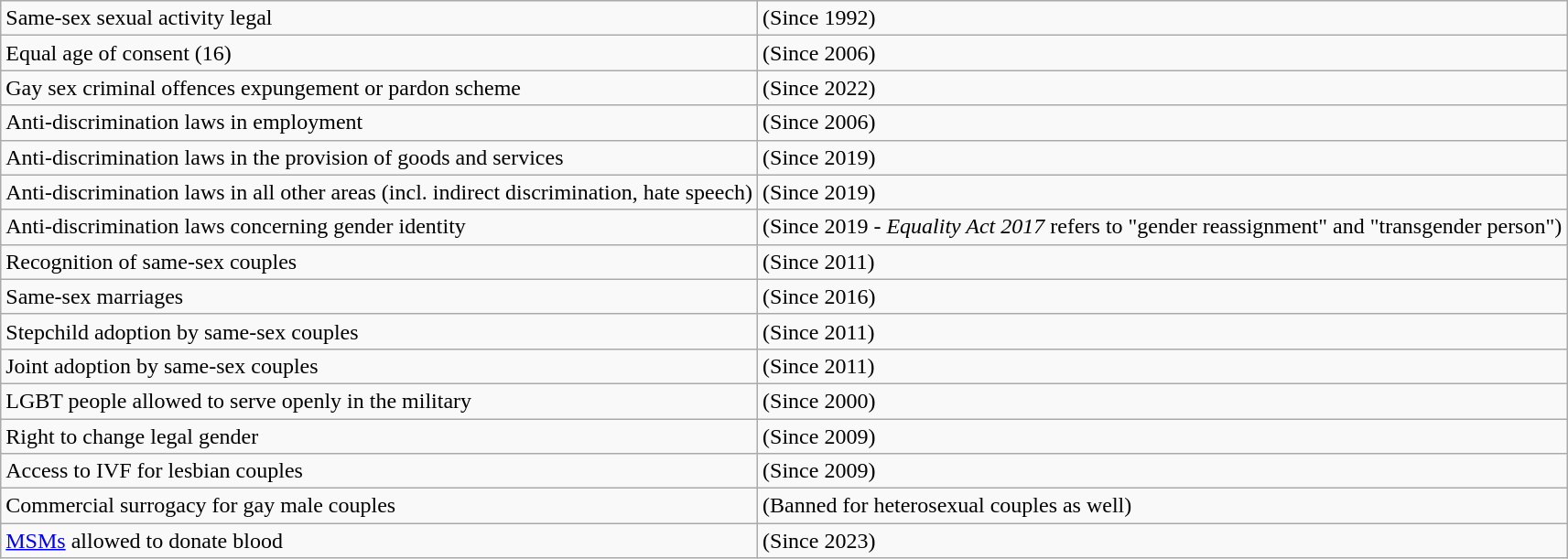<table class="wikitable">
<tr>
<td>Same-sex sexual activity legal</td>
<td> (Since 1992)</td>
</tr>
<tr>
<td>Equal age of consent (16)</td>
<td> (Since 2006)</td>
</tr>
<tr>
<td>Gay sex criminal offences expungement or pardon scheme</td>
<td> (Since 2022)</td>
</tr>
<tr>
<td>Anti-discrimination laws in employment</td>
<td> (Since 2006)</td>
</tr>
<tr>
<td>Anti-discrimination laws in the provision of goods and services</td>
<td> (Since 2019)</td>
</tr>
<tr>
<td>Anti-discrimination laws in all other areas (incl. indirect discrimination, hate speech)</td>
<td> (Since 2019)</td>
</tr>
<tr>
<td>Anti-discrimination laws concerning gender identity</td>
<td> (Since 2019 - <em>Equality Act 2017</em> refers to "gender reassignment" and "transgender person")</td>
</tr>
<tr>
<td>Recognition of same-sex couples</td>
<td> (Since 2011)</td>
</tr>
<tr>
<td>Same-sex marriages</td>
<td> (Since 2016)</td>
</tr>
<tr>
<td>Stepchild adoption by same-sex couples</td>
<td> (Since 2011)</td>
</tr>
<tr>
<td>Joint adoption by same-sex couples</td>
<td> (Since 2011)</td>
</tr>
<tr>
<td>LGBT people allowed to serve openly in the military</td>
<td> (Since 2000)</td>
</tr>
<tr>
<td>Right to change legal gender</td>
<td> (Since 2009)</td>
</tr>
<tr>
<td>Access to IVF for lesbian couples</td>
<td> (Since 2009)</td>
</tr>
<tr>
<td>Commercial surrogacy for gay male couples</td>
<td> (Banned for heterosexual couples as well)</td>
</tr>
<tr>
<td><a href='#'>MSMs</a> allowed to donate blood</td>
<td> (Since 2023)</td>
</tr>
</table>
